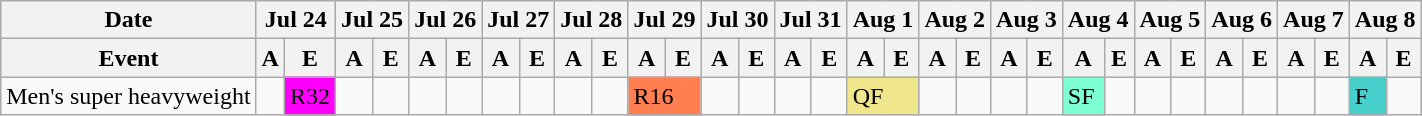<table class="wikitable olympic-schedule Boxing">
<tr>
<th>Date</th>
<th colspan="2">Jul 24</th>
<th colspan="2">Jul 25</th>
<th colspan="2">Jul 26</th>
<th colspan="2">Jul 27</th>
<th colspan="2">Jul 28</th>
<th colspan="2">Jul 29</th>
<th colspan="2">Jul 30</th>
<th colspan="2">Jul 31</th>
<th colspan="2">Aug 1</th>
<th colspan="2">Aug 2</th>
<th colspan="2">Aug 3</th>
<th colspan="2">Aug 4</th>
<th colspan="2">Aug 5</th>
<th colspan="2">Aug 6</th>
<th colspan="2">Aug 7</th>
<th colspan="2">Aug 8</th>
</tr>
<tr>
<th>Event</th>
<th>A</th>
<th>E</th>
<th>A</th>
<th>E</th>
<th>A</th>
<th>E</th>
<th>A</th>
<th>E</th>
<th>A</th>
<th>E</th>
<th>A</th>
<th>E</th>
<th>A</th>
<th>E</th>
<th>A</th>
<th>E</th>
<th>A</th>
<th>E</th>
<th>A</th>
<th>E</th>
<th>A</th>
<th>E</th>
<th>A</th>
<th>E</th>
<th>A</th>
<th>E</th>
<th>A</th>
<th>E</th>
<th>A</th>
<th>E</th>
<th>A</th>
<th>E</th>
</tr>
<tr>
<td class="event">Men's super heavyweight</td>
<td></td>
<td bgcolor="#FF00FF" class="roundof32">R32</td>
<td></td>
<td></td>
<td></td>
<td></td>
<td></td>
<td></td>
<td></td>
<td></td>
<td colspan="2" bgcolor="#FF7F50" class="roundof16">R16</td>
<td></td>
<td></td>
<td></td>
<td></td>
<td colspan="2" bgcolor="#F0E68C" class="quarterfinals">QF</td>
<td></td>
<td></td>
<td></td>
<td></td>
<td bgcolor="#7FFFD4" class="semifinals">SF</td>
<td></td>
<td></td>
<td></td>
<td></td>
<td></td>
<td></td>
<td></td>
<td bgcolor="#48D1CC" class="final">F</td>
<td></td>
</tr>
</table>
